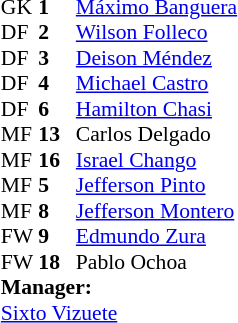<table style="font-size:90%; margin:0.2em auto;" cellspacing="0" cellpadding="0">
<tr>
<th width="25"></th>
<th width="25"></th>
</tr>
<tr>
<td>GK</td>
<td><strong>1</strong></td>
<td><a href='#'>Máximo Banguera</a></td>
</tr>
<tr>
<td>DF</td>
<td><strong>2</strong></td>
<td><a href='#'>Wilson Folleco</a></td>
</tr>
<tr>
<td>DF</td>
<td><strong>3</strong></td>
<td><a href='#'>Deison Méndez</a></td>
</tr>
<tr>
<td>DF</td>
<td><strong>4</strong></td>
<td><a href='#'>Michael Castro</a></td>
</tr>
<tr>
<td>DF</td>
<td><strong>6</strong></td>
<td><a href='#'>Hamilton Chasi</a></td>
</tr>
<tr>
<td>MF</td>
<td><strong>13</strong></td>
<td>Carlos Delgado</td>
</tr>
<tr>
<td>MF</td>
<td><strong>16</strong></td>
<td><a href='#'>Israel Chango</a></td>
</tr>
<tr>
<td>MF</td>
<td><strong>5</strong></td>
<td><a href='#'>Jefferson Pinto</a></td>
</tr>
<tr>
<td>MF</td>
<td><strong>8</strong></td>
<td><a href='#'>Jefferson Montero</a></td>
</tr>
<tr>
<td>FW</td>
<td><strong>9</strong></td>
<td><a href='#'>Edmundo Zura</a></td>
</tr>
<tr>
<td>FW</td>
<td><strong>18</strong></td>
<td>Pablo Ochoa</td>
</tr>
<tr>
<td colspan=3><strong>Manager:</strong></td>
</tr>
<tr>
<td colspan=4><a href='#'>Sixto Vizuete</a></td>
</tr>
</table>
